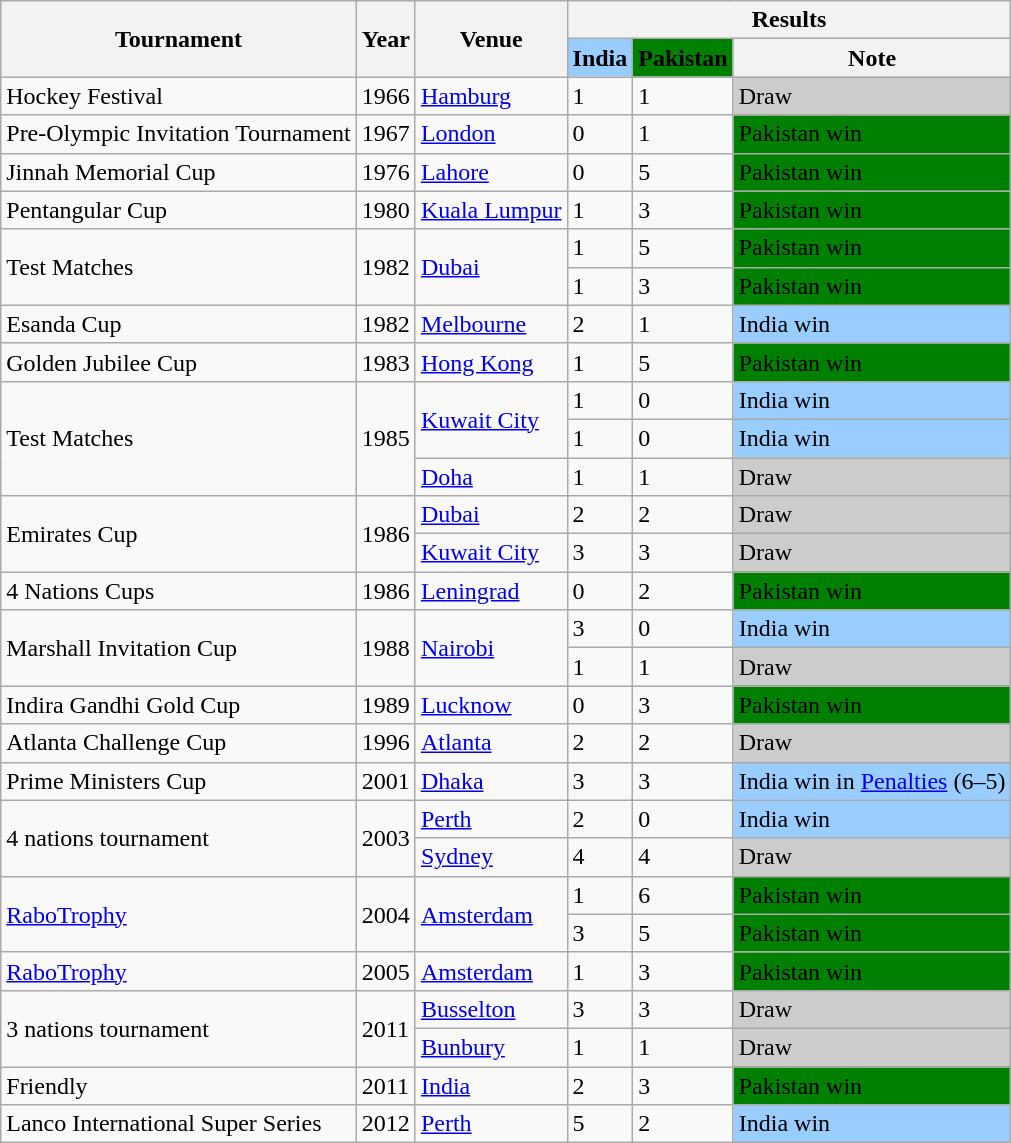<table class="wikitable">
<tr>
<th rowspan=2>Tournament</th>
<th rowspan=2>Year</th>
<th rowspan=2>Venue</th>
<th colspan=3>Results</th>
</tr>
<tr>
<th style="background:#9cf;"> India</th>
<th style="background:green;"> Pakistan</th>
<th>Note</th>
</tr>
<tr>
<td>Hockey Festival</td>
<td>1966</td>
<td> <a href='#'>Hamburg</a></td>
<td>1</td>
<td>1</td>
<td style="background:#ccc;">Draw</td>
</tr>
<tr>
<td>Pre-Olympic Invitation Tournament</td>
<td>1967</td>
<td> <a href='#'>London</a></td>
<td>0</td>
<td>1</td>
<td style="background:green;"> Pakistan win</td>
</tr>
<tr>
<td>Jinnah Memorial Cup</td>
<td>1976</td>
<td> <a href='#'>Lahore</a></td>
<td>0</td>
<td>5</td>
<td style="background:green;"> Pakistan win</td>
</tr>
<tr>
<td>Pentangular Cup</td>
<td>1980</td>
<td> <a href='#'>Kuala Lumpur</a></td>
<td>1</td>
<td>3</td>
<td style="background:green;"> Pakistan win</td>
</tr>
<tr>
<td rowspan=2>Test Matches</td>
<td rowspan=2>1982</td>
<td rowspan=2> <a href='#'>Dubai</a></td>
<td>1</td>
<td>5</td>
<td style="background:green;"> Pakistan win</td>
</tr>
<tr>
<td>1</td>
<td>3</td>
<td style="background:green;"> Pakistan win</td>
</tr>
<tr>
<td>Esanda Cup</td>
<td>1982</td>
<td> <a href='#'>Melbourne</a></td>
<td>2</td>
<td>1</td>
<td style="background:#9cf;"> India win</td>
</tr>
<tr>
<td>Golden Jubilee Cup</td>
<td>1983</td>
<td> <a href='#'>Hong Kong</a></td>
<td>1</td>
<td>5</td>
<td style="background:green;"> Pakistan win</td>
</tr>
<tr>
<td rowspan=3>Test Matches</td>
<td rowspan=3>1985</td>
<td rowspan=2> <a href='#'>Kuwait City</a></td>
<td>1</td>
<td>0</td>
<td style="background:#9cf;"> India win</td>
</tr>
<tr>
<td>1</td>
<td>0</td>
<td style="background:#9cf;"> India win</td>
</tr>
<tr>
<td> <a href='#'>Doha</a></td>
<td>1</td>
<td>1</td>
<td style="background:#ccc;">Draw</td>
</tr>
<tr>
<td rowspan=2>Emirates Cup</td>
<td rowspan=2>1986</td>
<td> <a href='#'>Dubai</a></td>
<td>2</td>
<td>2</td>
<td style="background:#ccc;">Draw</td>
</tr>
<tr>
<td> <a href='#'>Kuwait City</a></td>
<td>3</td>
<td>3</td>
<td style="background:#ccc;">Draw</td>
</tr>
<tr>
<td>4 Nations Cups</td>
<td>1986</td>
<td> <a href='#'>Leningrad</a></td>
<td>0</td>
<td>2</td>
<td style="background:green;"> Pakistan win</td>
</tr>
<tr>
<td rowspan=2>Marshall Invitation Cup</td>
<td rowspan=2>1988</td>
<td rowspan=2> <a href='#'>Nairobi</a></td>
<td>3</td>
<td>0</td>
<td style="background:#9cf;"> India win</td>
</tr>
<tr>
<td>1</td>
<td>1</td>
<td style="background:#ccc;">Draw</td>
</tr>
<tr>
<td>Indira Gandhi Gold Cup</td>
<td>1989</td>
<td> <a href='#'>Lucknow</a></td>
<td>0</td>
<td>3</td>
<td style="background:green;"> Pakistan win</td>
</tr>
<tr>
<td>Atlanta Challenge Cup</td>
<td>1996</td>
<td> <a href='#'>Atlanta</a></td>
<td>2</td>
<td>2</td>
<td style="background:#ccc;">Draw</td>
</tr>
<tr>
<td>Prime Ministers Cup</td>
<td>2001</td>
<td> <a href='#'>Dhaka</a></td>
<td>3</td>
<td>3</td>
<td style="background:#9cf;"> India win in <a href='#'>Penalties</a> (6–5)</td>
</tr>
<tr>
<td rowspan=2>4 nations tournament</td>
<td rowspan=2>2003</td>
<td> <a href='#'>Perth</a></td>
<td>2</td>
<td>0</td>
<td style="background:#9cf;"> India win</td>
</tr>
<tr>
<td> <a href='#'>Sydney</a></td>
<td>4</td>
<td>4</td>
<td style="background:#ccc;">Draw</td>
</tr>
<tr>
<td rowspan=2><a href='#'>RaboTrophy</a></td>
<td rowspan=2>2004</td>
<td rowspan=2> <a href='#'>Amsterdam</a></td>
<td>1</td>
<td>6</td>
<td style="background:green;"> Pakistan win</td>
</tr>
<tr>
<td>3</td>
<td>5</td>
<td style="background:green;"> Pakistan win</td>
</tr>
<tr>
<td><a href='#'>RaboTrophy</a></td>
<td>2005</td>
<td> <a href='#'>Amsterdam</a></td>
<td>1</td>
<td>3</td>
<td style="background:green;"> Pakistan win</td>
</tr>
<tr>
<td rowspan=2>3 nations tournament</td>
<td rowspan=2>2011</td>
<td> <a href='#'>Busselton</a></td>
<td>3</td>
<td>3</td>
<td style="background:#ccc;">Draw</td>
</tr>
<tr>
<td> <a href='#'>Bunbury</a></td>
<td>1</td>
<td>1</td>
<td style="background:#ccc;">Draw</td>
</tr>
<tr>
<td>Friendly</td>
<td>2011</td>
<td> <a href='#'>India</a></td>
<td>2</td>
<td>3</td>
<td style="background:green;"> Pakistan win</td>
</tr>
<tr>
<td>Lanco International Super Series</td>
<td>2012</td>
<td> <a href='#'>Perth</a></td>
<td>5</td>
<td>2</td>
<td style="background:#9cf;"> India win</td>
</tr>
</table>
